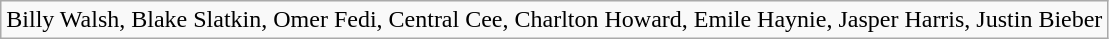<table class="wikitable plainrowheaders" style="text-align:center;">
<tr>
<td>Billy Walsh, Blake Slatkin, Omer Fedi, Central Cee, Charlton Howard, Emile Haynie, Jasper Harris, Justin Bieber</td>
</tr>
</table>
